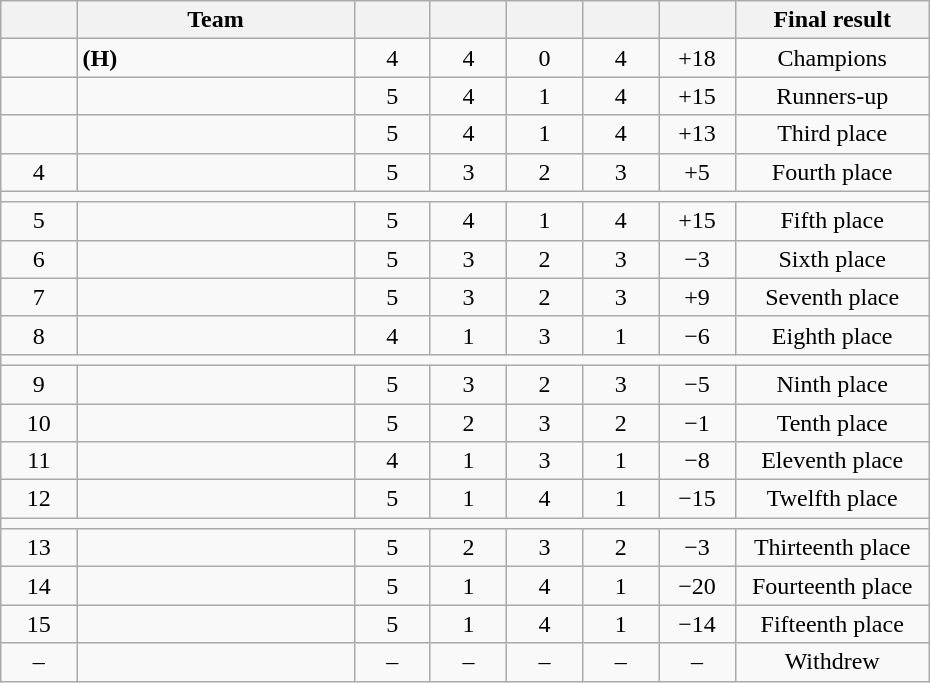<table class="wikitable" style="text-align:center;" width="620">
<tr>
<th width="5.5%"></th>
<th width="20%">Team</th>
<th width="5.5%"></th>
<th width="5.5%"></th>
<th width="5.5%"></th>
<th width="5.5%"></th>
<th width="5.5%"></th>
<th width="14%">Final result</th>
</tr>
<tr>
<td></td>
<td align="left"> <strong>(H)</strong></td>
<td>4</td>
<td>4</td>
<td>0</td>
<td>4</td>
<td>+18</td>
<td>Champions</td>
</tr>
<tr>
<td></td>
<td align="left"></td>
<td>5</td>
<td>4</td>
<td>1</td>
<td>4</td>
<td>+15</td>
<td>Runners-up</td>
</tr>
<tr>
<td></td>
<td align="left"></td>
<td>5</td>
<td>4</td>
<td>1</td>
<td>4</td>
<td>+13</td>
<td>Third place</td>
</tr>
<tr>
<td>4</td>
<td align="left"></td>
<td>5</td>
<td>3</td>
<td>2</td>
<td>3</td>
<td>+5</td>
<td>Fourth place</td>
</tr>
<tr>
<td colspan="8"></td>
</tr>
<tr>
<td>5</td>
<td align="left"></td>
<td>5</td>
<td>4</td>
<td>1</td>
<td>4</td>
<td>+15</td>
<td>Fifth place</td>
</tr>
<tr>
<td>6</td>
<td align="left"></td>
<td>5</td>
<td>3</td>
<td>2</td>
<td>3</td>
<td>−3</td>
<td>Sixth place</td>
</tr>
<tr>
<td>7</td>
<td align="left"></td>
<td>5</td>
<td>3</td>
<td>2</td>
<td>3</td>
<td>+9</td>
<td>Seventh place</td>
</tr>
<tr>
<td>8</td>
<td align="left"></td>
<td>4</td>
<td>1</td>
<td>3</td>
<td>1</td>
<td>−6</td>
<td>Eighth place</td>
</tr>
<tr>
<td colspan="8"></td>
</tr>
<tr>
<td>9</td>
<td align="left"></td>
<td>5</td>
<td>3</td>
<td>2</td>
<td>3</td>
<td>−5</td>
<td>Ninth place</td>
</tr>
<tr>
<td>10</td>
<td align="left"></td>
<td>5</td>
<td>2</td>
<td>3</td>
<td>2</td>
<td>−1</td>
<td>Tenth place</td>
</tr>
<tr>
<td>11</td>
<td align="left"></td>
<td>4</td>
<td>1</td>
<td>3</td>
<td>1</td>
<td>−8</td>
<td>Eleventh place</td>
</tr>
<tr>
<td>12</td>
<td align="left"></td>
<td>5</td>
<td>1</td>
<td>4</td>
<td>1</td>
<td>−15</td>
<td>Twelfth place</td>
</tr>
<tr>
<td colspan="8"></td>
</tr>
<tr>
<td>13</td>
<td align="left"></td>
<td>5</td>
<td>2</td>
<td>3</td>
<td>2</td>
<td>−3</td>
<td>Thirteenth place</td>
</tr>
<tr>
<td>14</td>
<td align="left"></td>
<td>5</td>
<td>1</td>
<td>4</td>
<td>1</td>
<td>−20</td>
<td>Fourteenth place</td>
</tr>
<tr>
<td>15</td>
<td align="left"></td>
<td>5</td>
<td>1</td>
<td>4</td>
<td>1</td>
<td>−14</td>
<td>Fifteenth place</td>
</tr>
<tr>
<td>–</td>
<td align="left"></td>
<td>–</td>
<td>–</td>
<td>–</td>
<td>–</td>
<td>–</td>
<td>Withdrew</td>
</tr>
</table>
